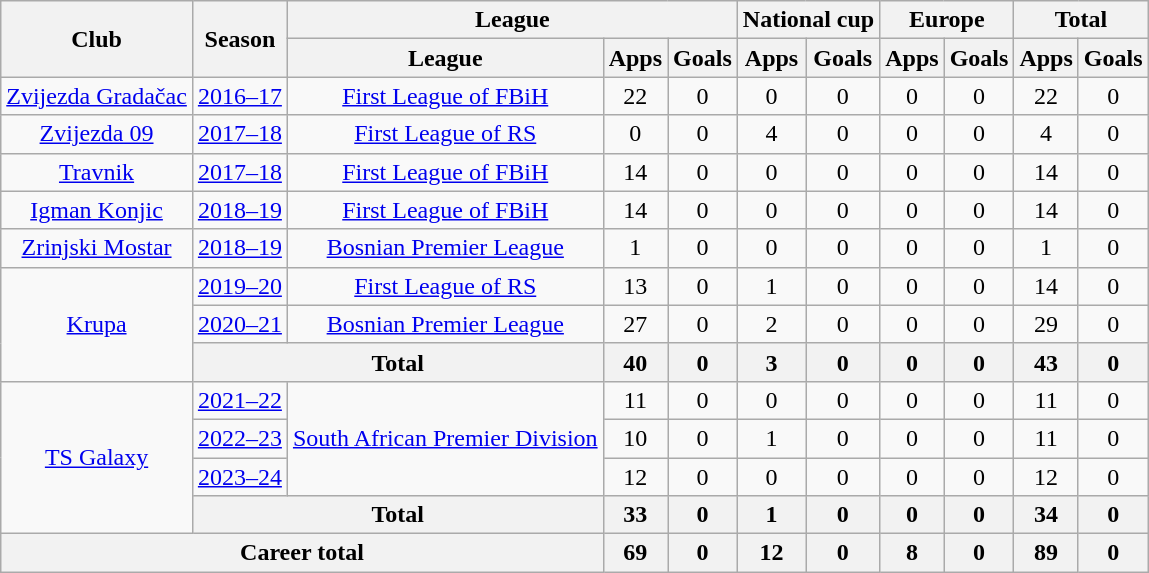<table class="wikitable" style="text-align:center">
<tr>
<th rowspan="2">Club</th>
<th rowspan="2">Season</th>
<th colspan="3">League</th>
<th colspan="2">National cup</th>
<th colspan="2">Europe</th>
<th colspan="2">Total</th>
</tr>
<tr>
<th>League</th>
<th>Apps</th>
<th>Goals</th>
<th>Apps</th>
<th>Goals</th>
<th>Apps</th>
<th>Goals</th>
<th>Apps</th>
<th>Goals</th>
</tr>
<tr>
<td><a href='#'>Zvijezda Gradačac</a></td>
<td><a href='#'>2016–17</a></td>
<td><a href='#'>First League of FBiH</a></td>
<td>22</td>
<td>0</td>
<td>0</td>
<td>0</td>
<td>0</td>
<td>0</td>
<td>22</td>
<td>0</td>
</tr>
<tr>
<td><a href='#'>Zvijezda 09</a></td>
<td><a href='#'>2017–18</a></td>
<td><a href='#'>First League of RS</a></td>
<td>0</td>
<td>0</td>
<td>4</td>
<td>0</td>
<td>0</td>
<td>0</td>
<td>4</td>
<td>0</td>
</tr>
<tr>
<td><a href='#'>Travnik</a></td>
<td><a href='#'>2017–18</a></td>
<td><a href='#'>First League of FBiH</a></td>
<td>14</td>
<td>0</td>
<td>0</td>
<td>0</td>
<td>0</td>
<td>0</td>
<td>14</td>
<td>0</td>
</tr>
<tr>
<td><a href='#'>Igman Konjic</a></td>
<td><a href='#'>2018–19</a></td>
<td><a href='#'>First League of FBiH</a></td>
<td>14</td>
<td>0</td>
<td>0</td>
<td>0</td>
<td>0</td>
<td>0</td>
<td>14</td>
<td>0</td>
</tr>
<tr>
<td><a href='#'>Zrinjski Mostar</a></td>
<td><a href='#'>2018–19</a></td>
<td><a href='#'>Bosnian Premier League</a></td>
<td>1</td>
<td>0</td>
<td>0</td>
<td>0</td>
<td>0</td>
<td>0</td>
<td>1</td>
<td>0</td>
</tr>
<tr>
<td rowspan="3"><a href='#'>Krupa</a></td>
<td><a href='#'>2019–20</a></td>
<td><a href='#'>First League of RS</a></td>
<td>13</td>
<td>0</td>
<td>1</td>
<td>0</td>
<td>0</td>
<td>0</td>
<td>14</td>
<td>0</td>
</tr>
<tr>
<td><a href='#'>2020–21</a></td>
<td><a href='#'>Bosnian Premier League</a></td>
<td>27</td>
<td>0</td>
<td>2</td>
<td>0</td>
<td>0</td>
<td>0</td>
<td>29</td>
<td>0</td>
</tr>
<tr>
<th colspan="2">Total</th>
<th>40</th>
<th>0</th>
<th>3</th>
<th>0</th>
<th>0</th>
<th>0</th>
<th>43</th>
<th>0</th>
</tr>
<tr>
<td rowspan="4"><a href='#'>TS Galaxy</a></td>
<td><a href='#'>2021–22</a></td>
<td rowspan="3"><a href='#'>South African Premier Division</a></td>
<td>11</td>
<td>0</td>
<td>0</td>
<td>0</td>
<td>0</td>
<td>0</td>
<td>11</td>
<td>0</td>
</tr>
<tr>
<td><a href='#'>2022–23</a></td>
<td>10</td>
<td>0</td>
<td>1</td>
<td>0</td>
<td>0</td>
<td>0</td>
<td>11</td>
<td>0</td>
</tr>
<tr>
<td><a href='#'>2023–24</a></td>
<td>12</td>
<td>0</td>
<td>0</td>
<td>0</td>
<td>0</td>
<td>0</td>
<td>12</td>
<td>0</td>
</tr>
<tr>
<th colspan="2">Total</th>
<th>33</th>
<th>0</th>
<th>1</th>
<th>0</th>
<th>0</th>
<th>0</th>
<th>34</th>
<th>0</th>
</tr>
<tr>
<th colspan="3">Career total</th>
<th>69</th>
<th>0</th>
<th>12</th>
<th>0</th>
<th>8</th>
<th>0</th>
<th>89</th>
<th>0</th>
</tr>
</table>
